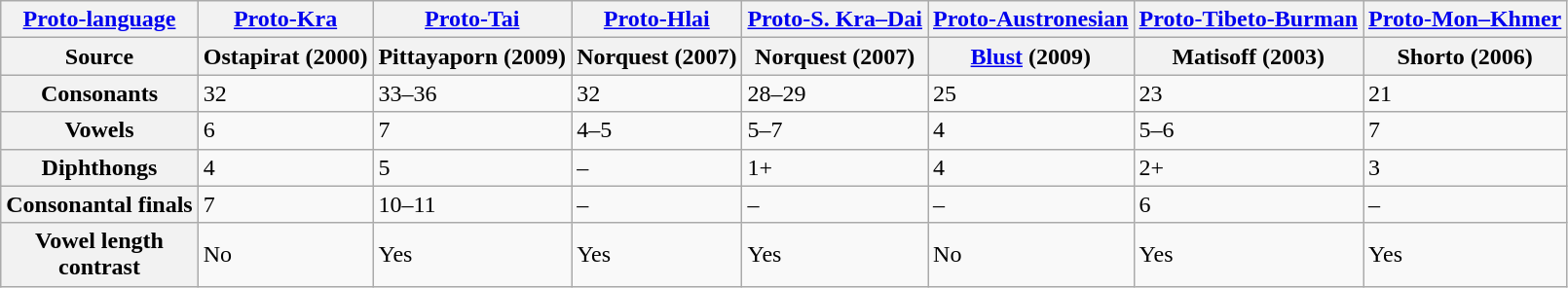<table class="wikitable">
<tr>
<th><a href='#'>Proto-language</a></th>
<th><a href='#'>Proto-Kra</a></th>
<th><a href='#'>Proto-Tai</a></th>
<th><a href='#'>Proto-Hlai</a></th>
<th><a href='#'>Proto-S. Kra–Dai</a></th>
<th><a href='#'>Proto-Austronesian</a></th>
<th><a href='#'>Proto-Tibeto-Burman</a></th>
<th><a href='#'>Proto-Mon–Khmer</a></th>
</tr>
<tr>
<th>Source</th>
<th>Ostapirat (2000)</th>
<th>Pittayaporn (2009)</th>
<th>Norquest (2007)</th>
<th>Norquest (2007)</th>
<th><a href='#'>Blust</a> (2009)</th>
<th>Matisoff (2003)</th>
<th>Shorto (2006)</th>
</tr>
<tr>
<th>Consonants</th>
<td>32</td>
<td>33–36</td>
<td>32</td>
<td>28–29</td>
<td>25</td>
<td>23</td>
<td>21</td>
</tr>
<tr>
<th>Vowels</th>
<td>6</td>
<td>7</td>
<td>4–5</td>
<td>5–7</td>
<td>4</td>
<td>5–6</td>
<td>7</td>
</tr>
<tr>
<th>Diphthongs</th>
<td>4</td>
<td>5</td>
<td>–</td>
<td>1+</td>
<td>4</td>
<td>2+</td>
<td>3</td>
</tr>
<tr>
<th>Consonantal finals</th>
<td>7</td>
<td>10–11</td>
<td>–</td>
<td>–</td>
<td>–</td>
<td>6</td>
<td>–</td>
</tr>
<tr>
<th>Vowel length <br>contrast</th>
<td>No</td>
<td>Yes</td>
<td>Yes</td>
<td>Yes</td>
<td>No</td>
<td>Yes</td>
<td>Yes</td>
</tr>
</table>
